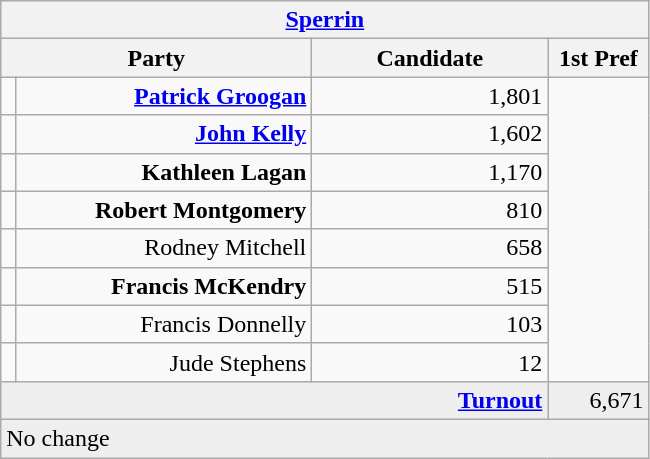<table class="wikitable">
<tr>
<th colspan="4" align="center"><a href='#'>Sperrin</a></th>
</tr>
<tr>
<th colspan="2" align="center" width=200>Party</th>
<th width=150>Candidate</th>
<th width=60>1st Pref</th>
</tr>
<tr>
<td></td>
<td align="right"><strong><a href='#'>Patrick Groogan</a></strong></td>
<td align="right">1,801</td>
</tr>
<tr>
<td></td>
<td align="right"><strong><a href='#'>John Kelly</a></strong></td>
<td align="right">1,602</td>
</tr>
<tr>
<td></td>
<td align="right"><strong>Kathleen Lagan</strong></td>
<td align="right">1,170</td>
</tr>
<tr>
<td></td>
<td align="right"><strong>Robert Montgomery</strong></td>
<td align="right">810</td>
</tr>
<tr>
<td></td>
<td align="right">Rodney Mitchell</td>
<td align="right">658</td>
</tr>
<tr>
<td></td>
<td align="right"><strong>Francis McKendry</strong></td>
<td align="right">515</td>
</tr>
<tr>
<td></td>
<td align="right">Francis Donnelly</td>
<td align="right">103</td>
</tr>
<tr>
<td></td>
<td align="right">Jude Stephens</td>
<td align="right">12</td>
</tr>
<tr bgcolor="EEEEEE">
<td colspan=3 align="right"><strong><a href='#'>Turnout</a></strong></td>
<td align="right">6,671</td>
</tr>
<tr>
<td colspan=4 bgcolor="EEEEEE">No change</td>
</tr>
</table>
